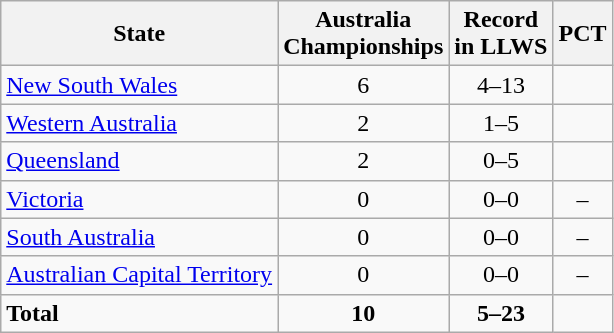<table class="wikitable">
<tr>
<th>State</th>
<th>Australia<br>Championships</th>
<th>Record<br>in LLWS</th>
<th>PCT</th>
</tr>
<tr>
<td><a href='#'>New South Wales</a></td>
<td align="center">6</td>
<td align="center">4–13</td>
<td align="center"></td>
</tr>
<tr>
<td><a href='#'>Western Australia</a></td>
<td align=center>2</td>
<td align=center>1–5</td>
<td align=center></td>
</tr>
<tr>
<td><a href='#'>Queensland</a></td>
<td align="center">2</td>
<td align="center">0–5</td>
<td align="center"></td>
</tr>
<tr>
<td><a href='#'>Victoria</a></td>
<td align=center>0</td>
<td align=center>0–0</td>
<td align=center>–</td>
</tr>
<tr>
<td><a href='#'>South Australia</a></td>
<td align=center>0</td>
<td align=center>0–0</td>
<td align=center>–</td>
</tr>
<tr>
<td><a href='#'>Australian Capital Territory</a></td>
<td align="center">0</td>
<td align=center>0–0</td>
<td align=center>–</td>
</tr>
<tr>
<td><strong>Total</strong></td>
<td align=center><strong>10</strong></td>
<td align=center><strong>5–23</strong></td>
<td align=center><strong></strong></td>
</tr>
</table>
